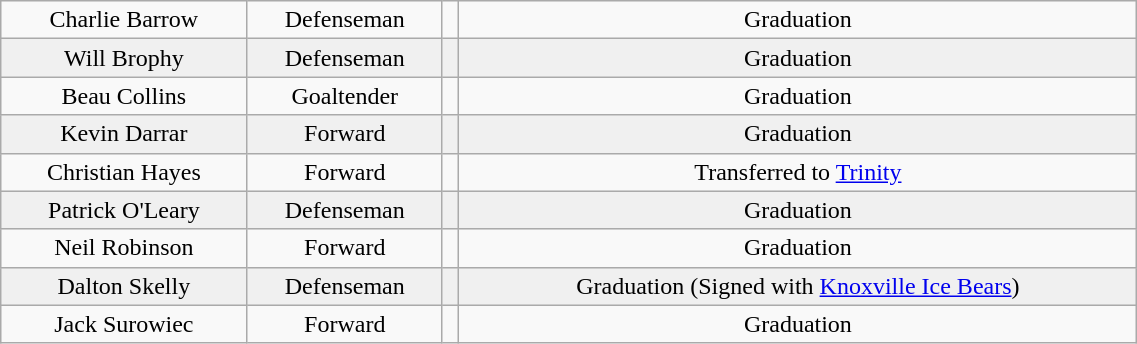<table class="wikitable" width="60%">
<tr align="center" bgcolor="">
<td>Charlie Barrow</td>
<td>Defenseman</td>
<td></td>
<td>Graduation</td>
</tr>
<tr align="center" bgcolor="f0f0f0">
<td>Will Brophy</td>
<td>Defenseman</td>
<td></td>
<td>Graduation</td>
</tr>
<tr align="center" bgcolor="">
<td>Beau Collins</td>
<td>Goaltender</td>
<td></td>
<td>Graduation</td>
</tr>
<tr align="center" bgcolor="f0f0f0">
<td>Kevin Darrar</td>
<td>Forward</td>
<td></td>
<td>Graduation</td>
</tr>
<tr align="center" bgcolor="">
<td>Christian Hayes</td>
<td>Forward</td>
<td></td>
<td>Transferred to <a href='#'>Trinity</a></td>
</tr>
<tr align="center" bgcolor="f0f0f0">
<td>Patrick O'Leary</td>
<td>Defenseman</td>
<td></td>
<td>Graduation</td>
</tr>
<tr align="center" bgcolor="">
<td>Neil Robinson</td>
<td>Forward</td>
<td></td>
<td>Graduation</td>
</tr>
<tr align="center" bgcolor="f0f0f0">
<td>Dalton Skelly</td>
<td>Defenseman</td>
<td></td>
<td>Graduation (Signed with <a href='#'>Knoxville Ice Bears</a>)</td>
</tr>
<tr align="center" bgcolor="">
<td>Jack Surowiec</td>
<td>Forward</td>
<td></td>
<td>Graduation</td>
</tr>
</table>
